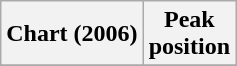<table class="wikitable plainrowheaders">
<tr>
<th scope="col">Chart (2006)</th>
<th scope="col">Peak<br>position</th>
</tr>
<tr>
</tr>
</table>
